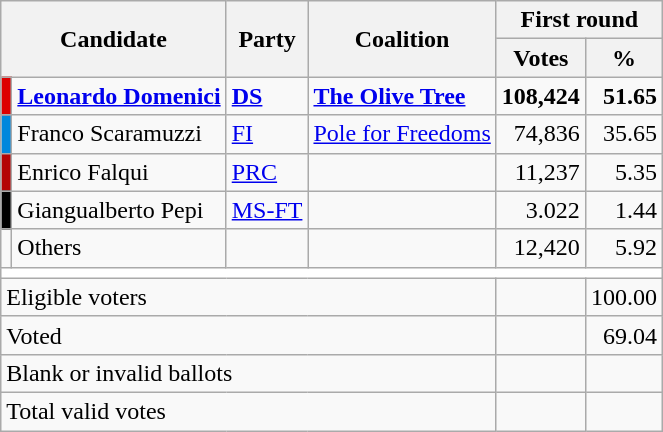<table class="wikitable centre">
<tr>
<th scope="col" rowspan=2 colspan=2>Candidate</th>
<th scope="col" rowspan=2 colspan=1>Party</th>
<th scope="col" rowspan=2 colspan=1>Coalition</th>
<th scope="col" colspan=2>First round</th>
</tr>
<tr>
<th scope="col">Votes</th>
<th scope="col">%</th>
</tr>
<tr>
<td bgcolor="#dd0000"></td>
<td><strong><a href='#'>Leonardo Domenici</a></strong></td>
<td><strong><a href='#'>DS</a></strong></td>
<td><strong><a href='#'>The Olive Tree</a></strong></td>
<td style="text-align: right"><strong>108,424</strong></td>
<td style="text-align: right"><strong>51.65</strong></td>
</tr>
<tr>
<td bgcolor="#0087DC"></td>
<td>Franco Scaramuzzi</td>
<td><a href='#'>FI</a></td>
<td><a href='#'>Pole for Freedoms</a></td>
<td style="text-align: right">74,836</td>
<td style="text-align: right">35.65</td>
</tr>
<tr>
<td bgcolor="#B40404"></td>
<td>Enrico Falqui</td>
<td><a href='#'>PRC</a></td>
<td></td>
<td style="text-align: right">11,237</td>
<td style="text-align: right">5.35</td>
</tr>
<tr>
<td bgcolor="black"></td>
<td>Giangualberto Pepi</td>
<td><a href='#'>MS-FT</a></td>
<td></td>
<td style="text-align: right">3.022</td>
<td style="text-align: right">1.44</td>
</tr>
<tr>
<td bgcolor=""></td>
<td>Others</td>
<td></td>
<td></td>
<td style="text-align: right">12,420</td>
<td style="text-align: right">5.92</td>
</tr>
<tr bgcolor=white>
<td colspan=6></td>
</tr>
<tr>
<td colspan=4>Eligible voters</td>
<td style="text-align: right"></td>
<td style="text-align: right">100.00</td>
</tr>
<tr>
<td colspan=4>Voted</td>
<td style="text-align: right"></td>
<td style="text-align: right">69.04</td>
</tr>
<tr>
<td colspan=4>Blank or invalid ballots</td>
<td style="text-align: right"></td>
<td style="text-align: right"></td>
</tr>
<tr>
<td colspan=4>Total valid votes</td>
<td style="text-align: right"></td>
<td style="text-align: right"></td>
</tr>
</table>
